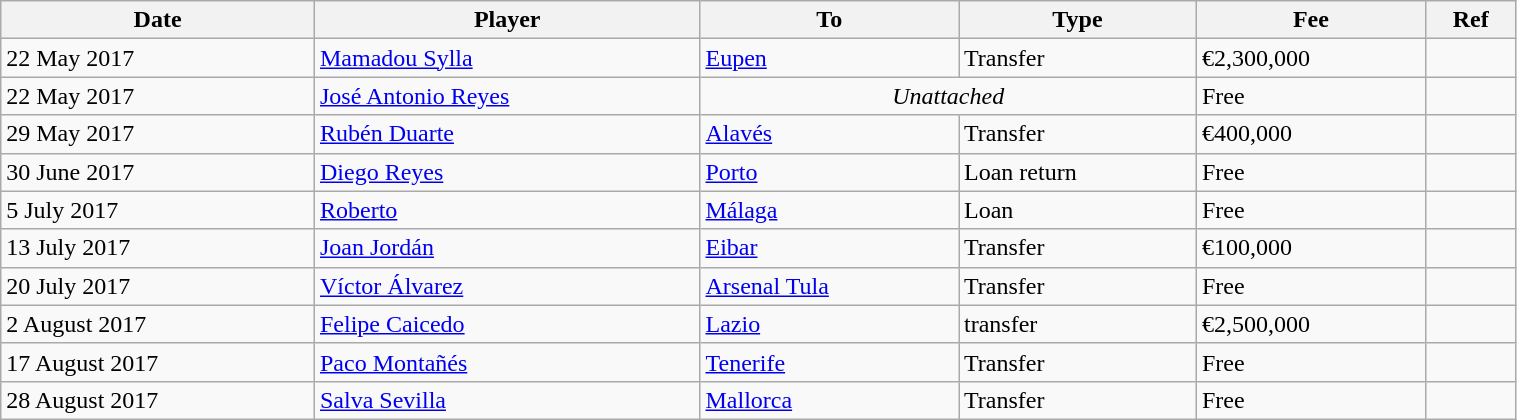<table class="wikitable" style="width:80%;">
<tr>
<th>Date</th>
<th>Player</th>
<th>To</th>
<th>Type</th>
<th>Fee</th>
<th>Ref</th>
</tr>
<tr>
<td>22 May 2017</td>
<td> <a href='#'>Mamadou Sylla</a></td>
<td> <a href='#'>Eupen</a></td>
<td>Transfer</td>
<td>€2,300,000</td>
<td></td>
</tr>
<tr>
<td>22 May 2017</td>
<td> <a href='#'>José Antonio Reyes</a></td>
<td colspan="2" style="text-align:center;"><em>Unattached</em></td>
<td>Free</td>
<td></td>
</tr>
<tr>
<td>29 May 2017</td>
<td> <a href='#'>Rubén Duarte</a></td>
<td> <a href='#'>Alavés</a></td>
<td>Transfer</td>
<td>€400,000</td>
<td></td>
</tr>
<tr>
<td>30 June 2017</td>
<td> <a href='#'>Diego Reyes</a></td>
<td> <a href='#'>Porto</a></td>
<td>Loan return</td>
<td>Free</td>
<td></td>
</tr>
<tr>
<td>5 July 2017</td>
<td> <a href='#'>Roberto</a></td>
<td> <a href='#'>Málaga</a></td>
<td>Loan</td>
<td>Free</td>
<td></td>
</tr>
<tr>
<td>13 July 2017</td>
<td> <a href='#'>Joan Jordán</a></td>
<td> <a href='#'>Eibar</a></td>
<td>Transfer</td>
<td>€100,000</td>
<td></td>
</tr>
<tr>
<td>20 July 2017</td>
<td> <a href='#'>Víctor Álvarez</a></td>
<td> <a href='#'>Arsenal Tula</a></td>
<td>Transfer</td>
<td>Free</td>
<td></td>
</tr>
<tr>
<td>2 August 2017</td>
<td> <a href='#'>Felipe Caicedo</a></td>
<td> <a href='#'>Lazio</a></td>
<td>transfer</td>
<td>€2,500,000</td>
<td></td>
</tr>
<tr>
<td>17 August 2017</td>
<td> <a href='#'>Paco Montañés</a></td>
<td> <a href='#'>Tenerife</a></td>
<td>Transfer</td>
<td>Free</td>
<td></td>
</tr>
<tr>
<td>28 August 2017</td>
<td> <a href='#'>Salva Sevilla</a></td>
<td> <a href='#'>Mallorca</a></td>
<td>Transfer</td>
<td>Free</td>
<td></td>
</tr>
</table>
